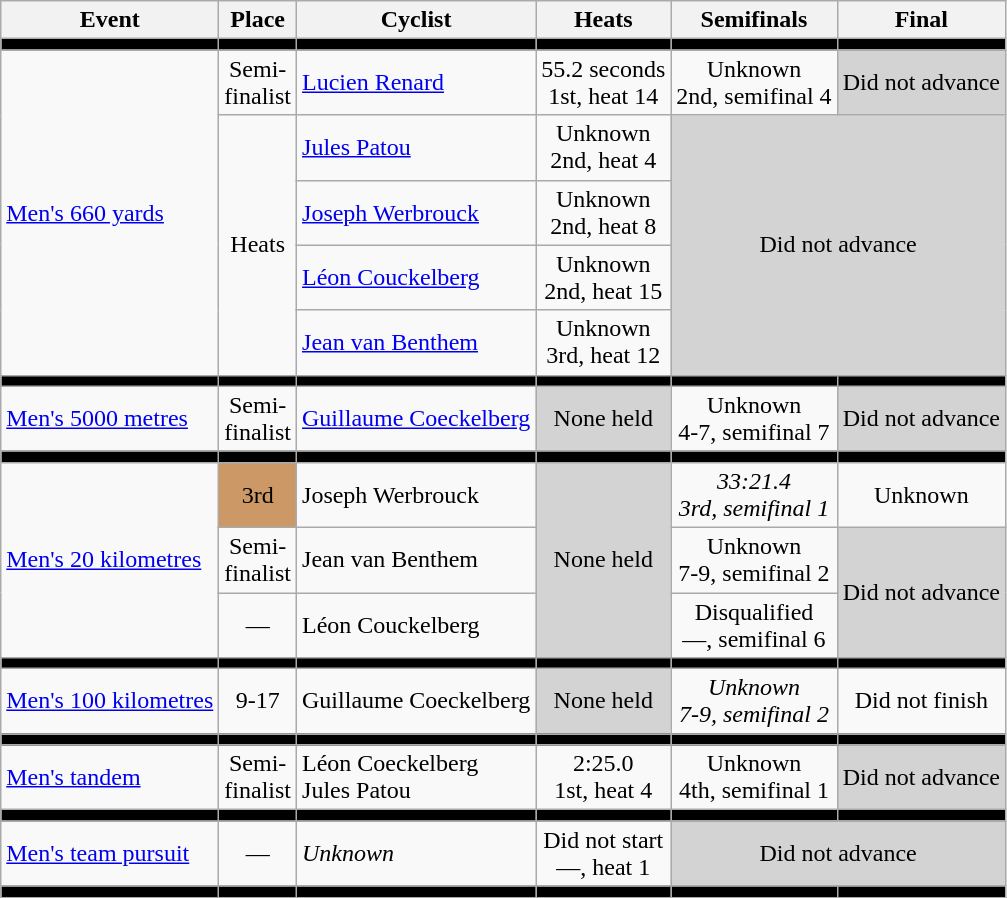<table class=wikitable>
<tr>
<th>Event</th>
<th>Place</th>
<th>Cyclist</th>
<th>Heats</th>
<th>Semifinals</th>
<th>Final</th>
</tr>
<tr bgcolor=black>
<td></td>
<td></td>
<td></td>
<td></td>
<td></td>
<td></td>
</tr>
<tr align=center>
<td rowspan=5 align=left><a href='#'>Men's 660 yards</a></td>
<td>Semi-<br>finalist</td>
<td align=left><a href='#'>Lucien Renard</a></td>
<td>55.2 seconds <br> 1st, heat 14</td>
<td>Unknown <br> 2nd, semifinal 4</td>
<td bgcolor=lightgray>Did not advance</td>
</tr>
<tr align=center>
<td rowspan=4>Heats</td>
<td align=left><a href='#'>Jules Patou</a></td>
<td>Unknown <br> 2nd, heat 4</td>
<td rowspan=4 colspan=2 bgcolor=lightgray>Did not advance</td>
</tr>
<tr align=center>
<td align=left><a href='#'>Joseph Werbrouck</a></td>
<td>Unknown <br> 2nd, heat 8</td>
</tr>
<tr align=center>
<td align=left><a href='#'>Léon Couckelberg</a></td>
<td>Unknown <br> 2nd, heat 15</td>
</tr>
<tr align=center>
<td align=left><a href='#'>Jean van Benthem</a></td>
<td>Unknown <br> 3rd, heat 12</td>
</tr>
<tr bgcolor=black>
<td></td>
<td></td>
<td></td>
<td></td>
<td></td>
<td></td>
</tr>
<tr align=center>
<td align=left><a href='#'>Men's 5000 metres</a></td>
<td>Semi-<br>finalist</td>
<td align=left><a href='#'>Guillaume Coeckelberg</a></td>
<td bgcolor=lightgray>None held</td>
<td>Unknown <br> 4-7, semifinal 7</td>
<td bgcolor=lightgray>Did not advance</td>
</tr>
<tr bgcolor=black>
<td></td>
<td></td>
<td></td>
<td></td>
<td></td>
<td></td>
</tr>
<tr align=center>
<td rowspan=3 align=left><a href='#'>Men's 20 kilometres</a></td>
<td bgcolor=cc9966>3rd</td>
<td align=left>Joseph Werbrouck</td>
<td rowspan=3 bgcolor=lightgray>None held</td>
<td><em>33:21.4</em> <br> <em>3rd, semifinal 1</em></td>
<td>Unknown</td>
</tr>
<tr align=center>
<td>Semi-<br>finalist</td>
<td align=left>Jean van Benthem</td>
<td>Unknown <br> 7-9, semifinal 2</td>
<td rowspan=2 bgcolor=lightgray>Did not advance</td>
</tr>
<tr align=center>
<td>—</td>
<td align=left>Léon Couckelberg</td>
<td>Disqualified <br> —, semifinal 6</td>
</tr>
<tr bgcolor=black>
<td></td>
<td></td>
<td></td>
<td></td>
<td></td>
<td></td>
</tr>
<tr align=center>
<td align=left><a href='#'>Men's 100 kilometres</a></td>
<td>9-17</td>
<td align=left>Guillaume Coeckelberg</td>
<td bgcolor=lightgray>None held</td>
<td><em>Unknown</em> <br> <em>7-9, semifinal 2</em></td>
<td>Did not finish</td>
</tr>
<tr bgcolor=black>
<td></td>
<td></td>
<td></td>
<td></td>
<td></td>
<td></td>
</tr>
<tr align=center>
<td align=left><a href='#'>Men's tandem</a></td>
<td>Semi-<br>finalist</td>
<td align=left>Léon Coeckelberg <br> Jules Patou</td>
<td>2:25.0 <br> 1st, heat 4</td>
<td>Unknown <br> 4th, semifinal 1</td>
<td bgcolor=lightgray>Did not advance</td>
</tr>
<tr bgcolor=black>
<td></td>
<td></td>
<td></td>
<td></td>
<td></td>
<td></td>
</tr>
<tr align=center>
<td align=left><a href='#'>Men's team pursuit</a></td>
<td>—</td>
<td align=left><em>Unknown</em></td>
<td>Did not start <br> —, heat 1</td>
<td colspan=2 bgcolor=lightgray>Did not advance</td>
</tr>
<tr bgcolor=black>
<td></td>
<td></td>
<td></td>
<td></td>
<td></td>
<td></td>
</tr>
</table>
